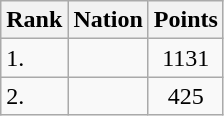<table class="wikitable sortable">
<tr>
<th>Rank</th>
<th>Nation</th>
<th>Points</th>
</tr>
<tr>
<td>1.</td>
<td></td>
<td align=center>1131</td>
</tr>
<tr>
<td>2.</td>
<td></td>
<td align=center>425</td>
</tr>
</table>
